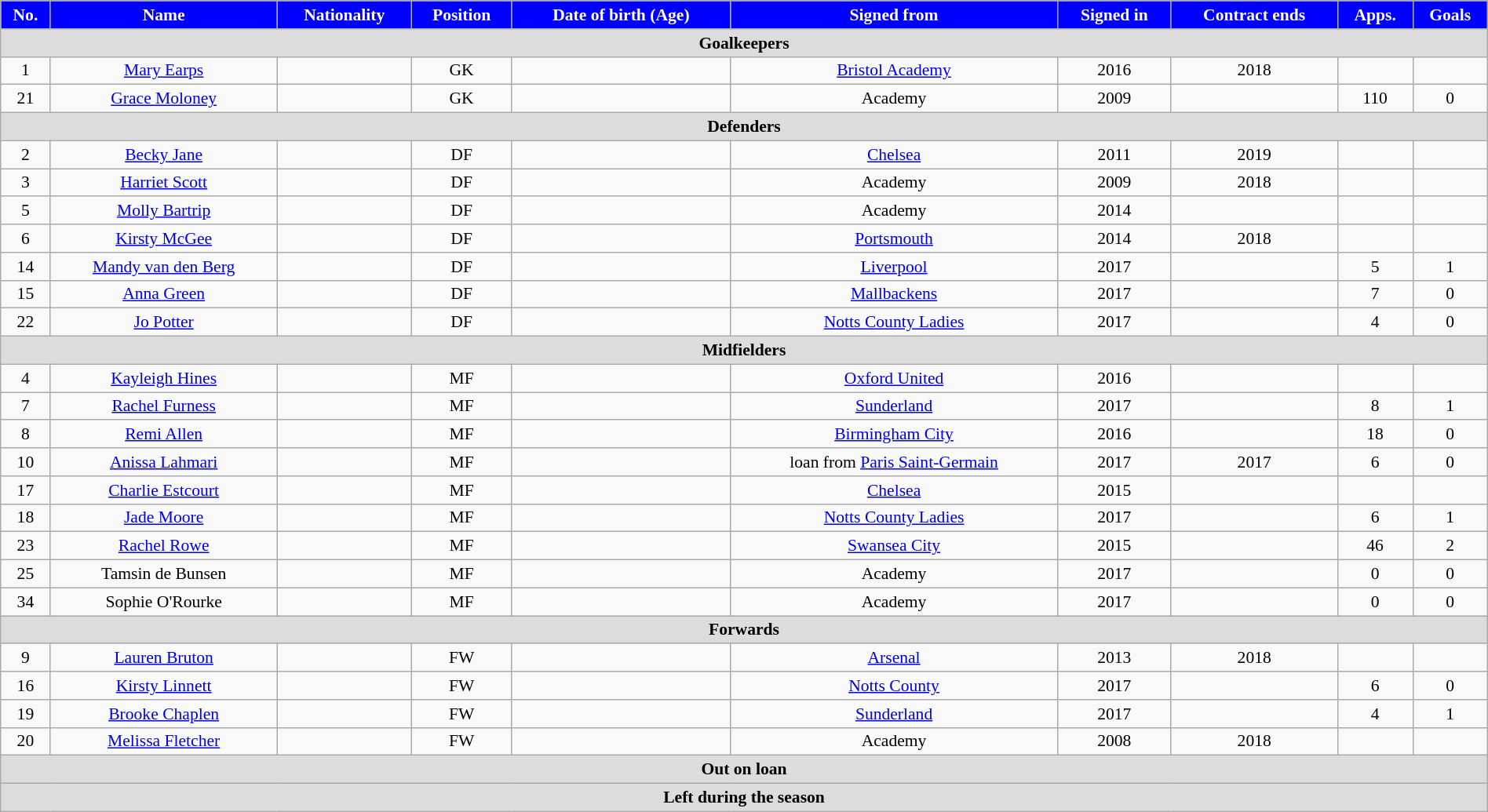<table class="wikitable"  style="text-align:center; font-size:90%; width:100%;">
<tr>
<th style="background:#00f; color:white; text-align:center;">No.</th>
<th style="background:#00f; color:white; text-align:center;">Name</th>
<th style="background:#00f; color:white; text-align:center;">Nationality</th>
<th style="background:#00f; color:white; text-align:center;">Position</th>
<th style="background:#00f; color:white; text-align:center;">Date of birth (Age)</th>
<th style="background:#00f; color:white; text-align:center;">Signed from</th>
<th style="background:#00f; color:white; text-align:center;">Signed in</th>
<th style="background:#00f; color:white; text-align:center;">Contract ends</th>
<th style="background:#00f; color:white; text-align:center;">Apps.</th>
<th style="background:#00f; color:white; text-align:center;">Goals</th>
</tr>
<tr>
<th colspan="11"  style="background:#dcdcdc; text-align:center;">Goalkeepers</th>
</tr>
<tr>
<td>1</td>
<td><a href='#'>Mary Earps</a></td>
<td></td>
<td>GK</td>
<td></td>
<td><a href='#'>Bristol Academy</a></td>
<td>2016</td>
<td>2018</td>
<td></td>
<td></td>
</tr>
<tr>
<td>21</td>
<td><a href='#'>Grace Moloney</a></td>
<td></td>
<td>GK</td>
<td></td>
<td>Academy</td>
<td>2009</td>
<td></td>
<td>110</td>
<td>0</td>
</tr>
<tr>
<th colspan="11"  style="background:#dcdcdc; text-align:center;">Defenders</th>
</tr>
<tr>
<td>2</td>
<td><a href='#'>Becky Jane</a></td>
<td></td>
<td>DF</td>
<td></td>
<td><a href='#'>Chelsea</a></td>
<td>2011</td>
<td>2019</td>
<td></td>
<td></td>
</tr>
<tr>
<td>3</td>
<td><a href='#'>Harriet Scott</a></td>
<td></td>
<td>DF</td>
<td></td>
<td>Academy</td>
<td>2009</td>
<td>2018</td>
<td></td>
<td></td>
</tr>
<tr>
<td>5</td>
<td><a href='#'>Molly Bartrip</a></td>
<td></td>
<td>DF</td>
<td></td>
<td>Academy</td>
<td>2014</td>
<td></td>
<td></td>
<td></td>
</tr>
<tr>
<td>6</td>
<td><a href='#'>Kirsty McGee</a></td>
<td></td>
<td>DF</td>
<td></td>
<td><a href='#'>Portsmouth</a></td>
<td>2014</td>
<td>2018</td>
<td></td>
<td></td>
</tr>
<tr>
<td>14</td>
<td><a href='#'>Mandy van den Berg</a></td>
<td></td>
<td>DF</td>
<td></td>
<td><a href='#'>Liverpool</a></td>
<td>2017</td>
<td></td>
<td>5</td>
<td>1</td>
</tr>
<tr>
<td>15</td>
<td><a href='#'>Anna Green</a></td>
<td></td>
<td>DF</td>
<td></td>
<td><a href='#'>Mallbackens</a></td>
<td>2017</td>
<td></td>
<td>7</td>
<td>0</td>
</tr>
<tr>
<td>22</td>
<td><a href='#'>Jo Potter</a></td>
<td></td>
<td>DF</td>
<td></td>
<td><a href='#'>Notts County Ladies</a></td>
<td>2017</td>
<td></td>
<td>4</td>
<td>0</td>
</tr>
<tr>
<th colspan="11"  style="background:#dcdcdc; text-align:center;">Midfielders</th>
</tr>
<tr>
<td>4</td>
<td><a href='#'>Kayleigh Hines</a></td>
<td></td>
<td>MF</td>
<td></td>
<td><a href='#'>Oxford United</a></td>
<td>2016</td>
<td></td>
<td></td>
<td></td>
</tr>
<tr>
<td>7</td>
<td><a href='#'>Rachel Furness</a></td>
<td></td>
<td>MF</td>
<td></td>
<td><a href='#'>Sunderland</a></td>
<td>2017</td>
<td></td>
<td>8</td>
<td>1</td>
</tr>
<tr>
<td>8</td>
<td><a href='#'>Remi Allen</a></td>
<td></td>
<td>MF</td>
<td></td>
<td><a href='#'>Birmingham City</a></td>
<td>2016</td>
<td></td>
<td>18</td>
<td>0</td>
</tr>
<tr>
<td>10</td>
<td><a href='#'>Anissa Lahmari</a></td>
<td></td>
<td>MF</td>
<td></td>
<td>loan from <a href='#'>Paris Saint-Germain</a></td>
<td>2017</td>
<td>2017</td>
<td>6</td>
<td>0</td>
</tr>
<tr>
<td>17</td>
<td><a href='#'>Charlie Estcourt</a></td>
<td></td>
<td>MF</td>
<td></td>
<td><a href='#'>Chelsea</a></td>
<td>2015</td>
<td></td>
<td></td>
<td></td>
</tr>
<tr>
<td>18</td>
<td><a href='#'>Jade Moore</a></td>
<td></td>
<td>MF</td>
<td></td>
<td><a href='#'>Notts County Ladies</a></td>
<td>2017</td>
<td></td>
<td>6</td>
<td>1</td>
</tr>
<tr>
<td>23</td>
<td><a href='#'>Rachel Rowe</a></td>
<td></td>
<td>MF</td>
<td></td>
<td><a href='#'>Swansea City</a></td>
<td>2015</td>
<td></td>
<td>46</td>
<td>2</td>
</tr>
<tr>
<td>25</td>
<td>Tamsin de Bunsen</td>
<td></td>
<td>MF</td>
<td></td>
<td>Academy</td>
<td>2017</td>
<td></td>
<td>0</td>
<td>0</td>
</tr>
<tr>
<td>34</td>
<td>Sophie O'Rourke</td>
<td></td>
<td>MF</td>
<td></td>
<td>Academy</td>
<td>2017</td>
<td></td>
<td>0</td>
<td>0</td>
</tr>
<tr>
<th colspan="11"  style="background:#dcdcdc; text-align:center;">Forwards</th>
</tr>
<tr>
<td>9</td>
<td><a href='#'>Lauren Bruton</a></td>
<td></td>
<td>FW</td>
<td></td>
<td><a href='#'>Arsenal</a></td>
<td>2013</td>
<td>2018</td>
<td></td>
<td></td>
</tr>
<tr>
<td>16</td>
<td><a href='#'>Kirsty Linnett</a></td>
<td></td>
<td>FW</td>
<td></td>
<td><a href='#'>Notts County</a></td>
<td>2017</td>
<td></td>
<td>6</td>
<td>0</td>
</tr>
<tr>
<td>19</td>
<td><a href='#'>Brooke Chaplen</a></td>
<td></td>
<td>FW</td>
<td></td>
<td><a href='#'>Sunderland</a></td>
<td>2017</td>
<td></td>
<td>4</td>
<td>1</td>
</tr>
<tr>
<td>20</td>
<td><a href='#'>Melissa Fletcher</a></td>
<td></td>
<td>FW</td>
<td></td>
<td>Academy</td>
<td>2008</td>
<td>2018</td>
<td></td>
<td></td>
</tr>
<tr>
<th colspan="11"  style="background:#dcdcdc; text-align:center;">Out on loan</th>
</tr>
<tr>
<th colspan="11"  style="background:#dcdcdc; text-align:center;">Left during the season</th>
</tr>
</table>
